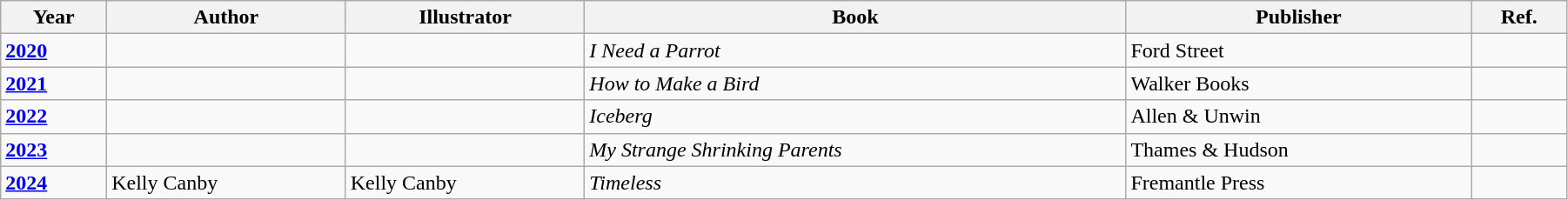<table class="wikitable sortable mw-collapsible" width="95%">
<tr>
<th>Year</th>
<th>Author</th>
<th>Illustrator</th>
<th>Book</th>
<th>Publisher</th>
<th>Ref.</th>
</tr>
<tr>
<td><a href='#'><strong>2020</strong></a></td>
<td></td>
<td></td>
<td><em>I Need a Parrot</em></td>
<td>Ford Street</td>
<td></td>
</tr>
<tr>
<td><a href='#'><strong>2021</strong></a></td>
<td></td>
<td></td>
<td><em>How to Make a Bird</em></td>
<td>Walker Books</td>
<td></td>
</tr>
<tr>
<td><a href='#'><strong>2022</strong></a></td>
<td></td>
<td></td>
<td><em>Iceberg</em></td>
<td>Allen & Unwin</td>
<td></td>
</tr>
<tr>
<td><strong><a href='#'>2023</a></strong></td>
<td></td>
<td></td>
<td><em>My Strange Shrinking Parents</em></td>
<td>Thames & Hudson</td>
<td></td>
</tr>
<tr>
<td><strong><a href='#'>2024</a></strong></td>
<td>Kelly Canby</td>
<td>Kelly Canby</td>
<td><em>Timeless</em></td>
<td>Fremantle Press</td>
<td></td>
</tr>
</table>
